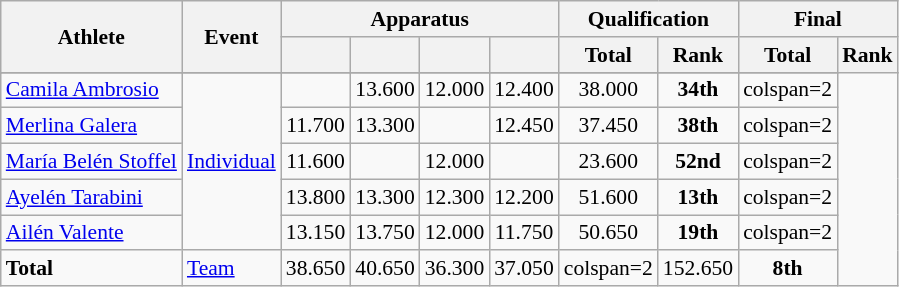<table class="wikitable" style="font-size:90%">
<tr>
<th rowspan="2">Athlete</th>
<th rowspan="2">Event</th>
<th colspan = "4">Apparatus</th>
<th colspan = "2">Qualification</th>
<th colspan = "2">Final</th>
</tr>
<tr>
<th></th>
<th></th>
<th></th>
<th></th>
<th>Total</th>
<th>Rank</th>
<th>Total</th>
<th>Rank</th>
</tr>
<tr>
</tr>
<tr align=center>
<td align=left><a href='#'>Camila Ambrosio</a></td>
<td style="text-align:left;" rowspan="5"><a href='#'>Individual</a></td>
<td></td>
<td>13.600</td>
<td>12.000</td>
<td>12.400</td>
<td>38.000</td>
<td><strong>34th</strong></td>
<td>colspan=2 </td>
</tr>
<tr align=center>
<td align=left><a href='#'>Merlina Galera</a></td>
<td>11.700</td>
<td>13.300</td>
<td></td>
<td>12.450</td>
<td>37.450</td>
<td><strong>38th</strong></td>
<td>colspan=2 </td>
</tr>
<tr align=center>
<td align=left><a href='#'>María Belén Stoffel</a></td>
<td>11.600</td>
<td></td>
<td>12.000</td>
<td></td>
<td>23.600</td>
<td><strong>52nd</strong></td>
<td>colspan=2 </td>
</tr>
<tr align=center>
<td align=left><a href='#'>Ayelén Tarabini</a></td>
<td>13.800</td>
<td>13.300</td>
<td>12.300</td>
<td>12.200</td>
<td>51.600</td>
<td><strong>13th</strong></td>
<td>colspan=2 </td>
</tr>
<tr align=center>
<td align=left><a href='#'>Ailén Valente</a></td>
<td>13.150</td>
<td>13.750</td>
<td>12.000</td>
<td>11.750</td>
<td>50.650</td>
<td><strong>19th</strong></td>
<td>colspan=2 </td>
</tr>
<tr align=center>
<td align=left><strong>Total</strong></td>
<td style="text-align:left;"><a href='#'>Team</a></td>
<td>38.650</td>
<td>40.650</td>
<td>36.300</td>
<td>37.050</td>
<td>colspan=2 </td>
<td>152.650</td>
<td><strong>8th</strong></td>
</tr>
</table>
